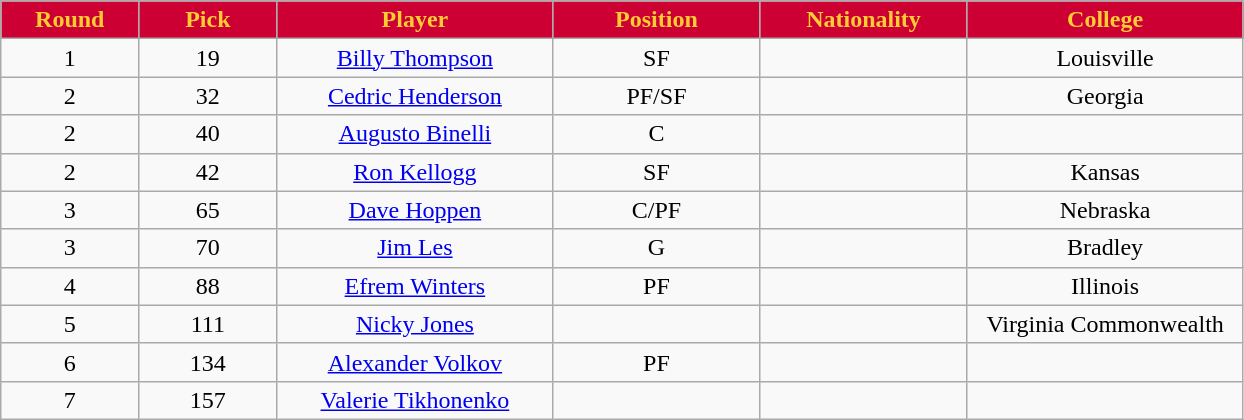<table class="wikitable sortable sortable">
<tr>
<th style="background:#C03; color:#FC3" width="10%">Round</th>
<th style="background:#C03; color:#FC3" width="10%">Pick</th>
<th style="background:#C03; color:#FC3" width="20%">Player</th>
<th style="background:#C03; color:#FC3" width="15%">Position</th>
<th style="background:#C03; color:#FC3" width="15%">Nationality</th>
<th style="background:#C03; color:#FC3" width="20%">College</th>
</tr>
<tr style="text-align: center">
<td>1</td>
<td>19</td>
<td><a href='#'>Billy Thompson</a></td>
<td>SF</td>
<td></td>
<td>Louisville</td>
</tr>
<tr style="text-align: center">
<td>2</td>
<td>32</td>
<td><a href='#'>Cedric Henderson</a></td>
<td>PF/SF</td>
<td></td>
<td>Georgia</td>
</tr>
<tr style="text-align: center">
<td>2</td>
<td>40</td>
<td><a href='#'>Augusto Binelli</a></td>
<td>C</td>
<td></td>
<td></td>
</tr>
<tr style="text-align: center">
<td>2</td>
<td>42</td>
<td><a href='#'>Ron Kellogg</a></td>
<td>SF</td>
<td></td>
<td>Kansas</td>
</tr>
<tr style="text-align: center">
<td>3</td>
<td>65</td>
<td><a href='#'>Dave Hoppen</a></td>
<td>C/PF</td>
<td></td>
<td>Nebraska</td>
</tr>
<tr style="text-align: center">
<td>3</td>
<td>70</td>
<td><a href='#'>Jim Les</a></td>
<td>G</td>
<td></td>
<td>Bradley</td>
</tr>
<tr style="text-align: center">
<td>4</td>
<td>88</td>
<td><a href='#'>Efrem Winters</a></td>
<td>PF</td>
<td></td>
<td>Illinois</td>
</tr>
<tr style="text-align: center">
<td>5</td>
<td>111</td>
<td><a href='#'>Nicky Jones</a></td>
<td></td>
<td></td>
<td>Virginia Commonwealth</td>
</tr>
<tr style="text-align: center">
<td>6</td>
<td>134</td>
<td><a href='#'>Alexander Volkov</a></td>
<td>PF</td>
<td></td>
<td></td>
</tr>
<tr style="text-align: center">
<td>7</td>
<td>157</td>
<td><a href='#'>Valerie Tikhonenko</a></td>
<td></td>
<td></td>
<td></td>
</tr>
</table>
